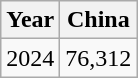<table class="wikitable">
<tr>
<th>Year</th>
<th>China</th>
</tr>
<tr>
<td>2024</td>
<td>76,312</td>
</tr>
</table>
